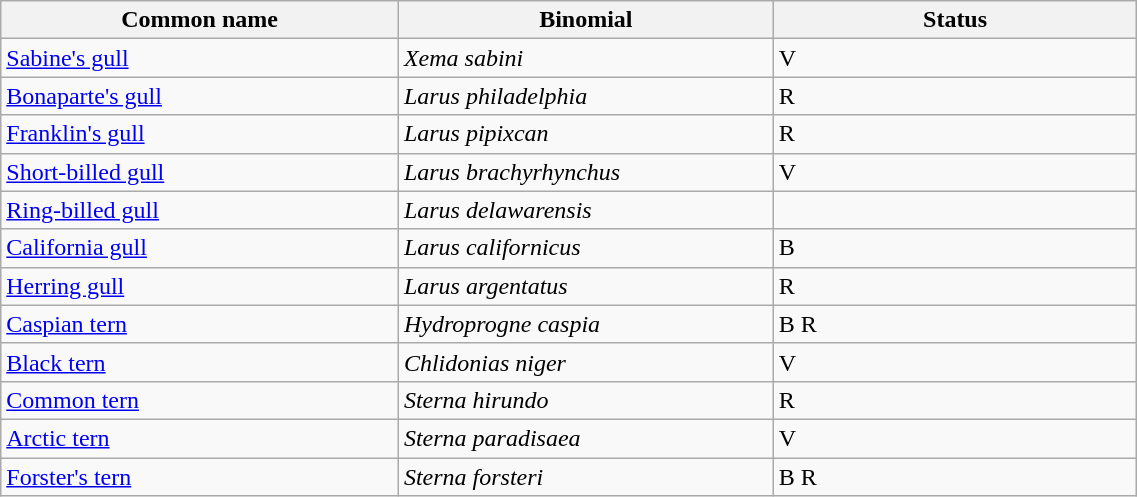<table width=60% class="wikitable">
<tr>
<th width=35%>Common name</th>
<th width=33%>Binomial</th>
<th width=32%>Status</th>
</tr>
<tr>
<td><a href='#'>Sabine's gull</a></td>
<td><em>Xema sabini</em></td>
<td>V</td>
</tr>
<tr>
<td><a href='#'>Bonaparte's gull</a></td>
<td><em>Larus philadelphia</em></td>
<td>R</td>
</tr>
<tr>
<td><a href='#'>Franklin's gull</a></td>
<td><em>Larus pipixcan</em></td>
<td>R</td>
</tr>
<tr>
<td><a href='#'>Short-billed gull</a></td>
<td><em>Larus brachyrhynchus</em></td>
<td>V</td>
</tr>
<tr>
<td><a href='#'>Ring-billed gull</a></td>
<td><em>Larus delawarensis</em></td>
<td></td>
</tr>
<tr>
<td><a href='#'>California gull</a></td>
<td><em>Larus californicus</em></td>
<td>B</td>
</tr>
<tr>
<td><a href='#'>Herring gull</a></td>
<td><em>Larus argentatus</em></td>
<td>R</td>
</tr>
<tr>
<td><a href='#'>Caspian tern</a></td>
<td><em>Hydroprogne caspia</em></td>
<td>B R</td>
</tr>
<tr>
<td><a href='#'>Black tern</a></td>
<td><em>Chlidonias niger</em></td>
<td>V</td>
</tr>
<tr>
<td><a href='#'>Common tern</a></td>
<td><em>Sterna hirundo</em></td>
<td>R</td>
</tr>
<tr>
<td><a href='#'>Arctic tern</a></td>
<td><em>Sterna paradisaea</em></td>
<td>V</td>
</tr>
<tr>
<td><a href='#'>Forster's tern</a></td>
<td><em>Sterna forsteri</em></td>
<td>B R</td>
</tr>
</table>
